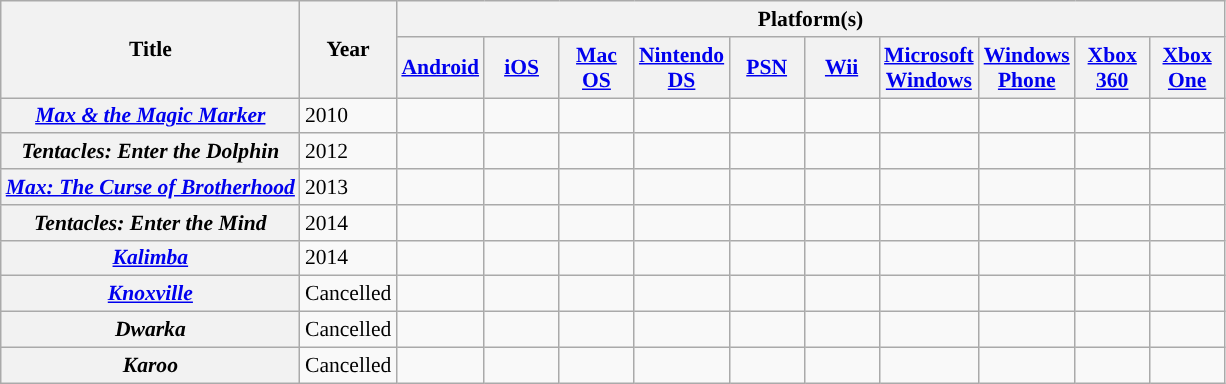<table class="wikitable plainrowheaders" style="font-size:90%" ">
<tr>
<th scope="col" rowspan="2">Title</th>
<th scope="col" rowspan="2">Year</th>
<th scope="col" colspan="10">Platform(s)</th>
</tr>
<tr>
<th scope="col" style="width:3em;"><a href='#'>Android</a></th>
<th scope="col" style="width:3em;"><a href='#'>iOS</a></th>
<th scope="col" style="width:3em;"><a href='#'>Mac OS</a></th>
<th scope="col" style="width:3em;"><a href='#'>Nintendo DS</a></th>
<th scope="col" style="width:3em;"><a href='#'>PSN</a></th>
<th scope="col" style="width:3em;"><a href='#'>Wii</a></th>
<th scope="col" style="width:3em;"><a href='#'>Microsoft Windows</a></th>
<th scope="col" style="width:3em;"><a href='#'>Windows Phone</a></th>
<th scope="col" style="width:3em;"><a href='#'>Xbox 360</a></th>
<th scope="col" style="width:3em;"><a href='#'>Xbox One</a></th>
</tr>
<tr>
<th scope="row"><em><a href='#'>Max & the Magic Marker</a></em></th>
<td>2010</td>
<td></td>
<td></td>
<td></td>
<td></td>
<td></td>
<td></td>
<td></td>
<td></td>
<td></td>
<td></td>
</tr>
<tr>
<th scope="row"><em>Tentacles: Enter the Dolphin</em></th>
<td>2012</td>
<td></td>
<td></td>
<td></td>
<td></td>
<td></td>
<td></td>
<td></td>
<td></td>
<td></td>
<td></td>
</tr>
<tr>
<th scope="row"><em><a href='#'>Max: The Curse of Brotherhood</a></em></th>
<td>2013</td>
<td></td>
<td></td>
<td></td>
<td></td>
<td></td>
<td></td>
<td></td>
<td></td>
<td></td>
<td></td>
</tr>
<tr>
<th scope="row"><em>Tentacles: Enter the Mind</em></th>
<td>2014</td>
<td></td>
<td></td>
<td></td>
<td></td>
<td></td>
<td></td>
<td></td>
<td></td>
<td></td>
<td></td>
</tr>
<tr>
<th scope="row"><em><a href='#'>Kalimba</a></em></th>
<td>2014</td>
<td></td>
<td></td>
<td></td>
<td></td>
<td></td>
<td></td>
<td></td>
<td></td>
<td></td>
<td></td>
</tr>
<tr>
<th scope="row"><em><a href='#'>Knoxville</a></em></th>
<td>Cancelled</td>
<td></td>
<td></td>
<td></td>
<td></td>
<td></td>
<td></td>
<td></td>
<td></td>
<td></td>
<td></td>
</tr>
<tr>
<th scope="row"><em>Dwarka</em></th>
<td>Cancelled</td>
<td></td>
<td></td>
<td></td>
<td></td>
<td></td>
<td></td>
<td></td>
<td></td>
<td></td>
<td></td>
</tr>
<tr>
<th scope="row"><em>Karoo</em></th>
<td>Cancelled</td>
<td></td>
<td></td>
<td></td>
<td></td>
<td></td>
<td></td>
<td></td>
<td></td>
<td></td>
<td></td>
</tr>
</table>
